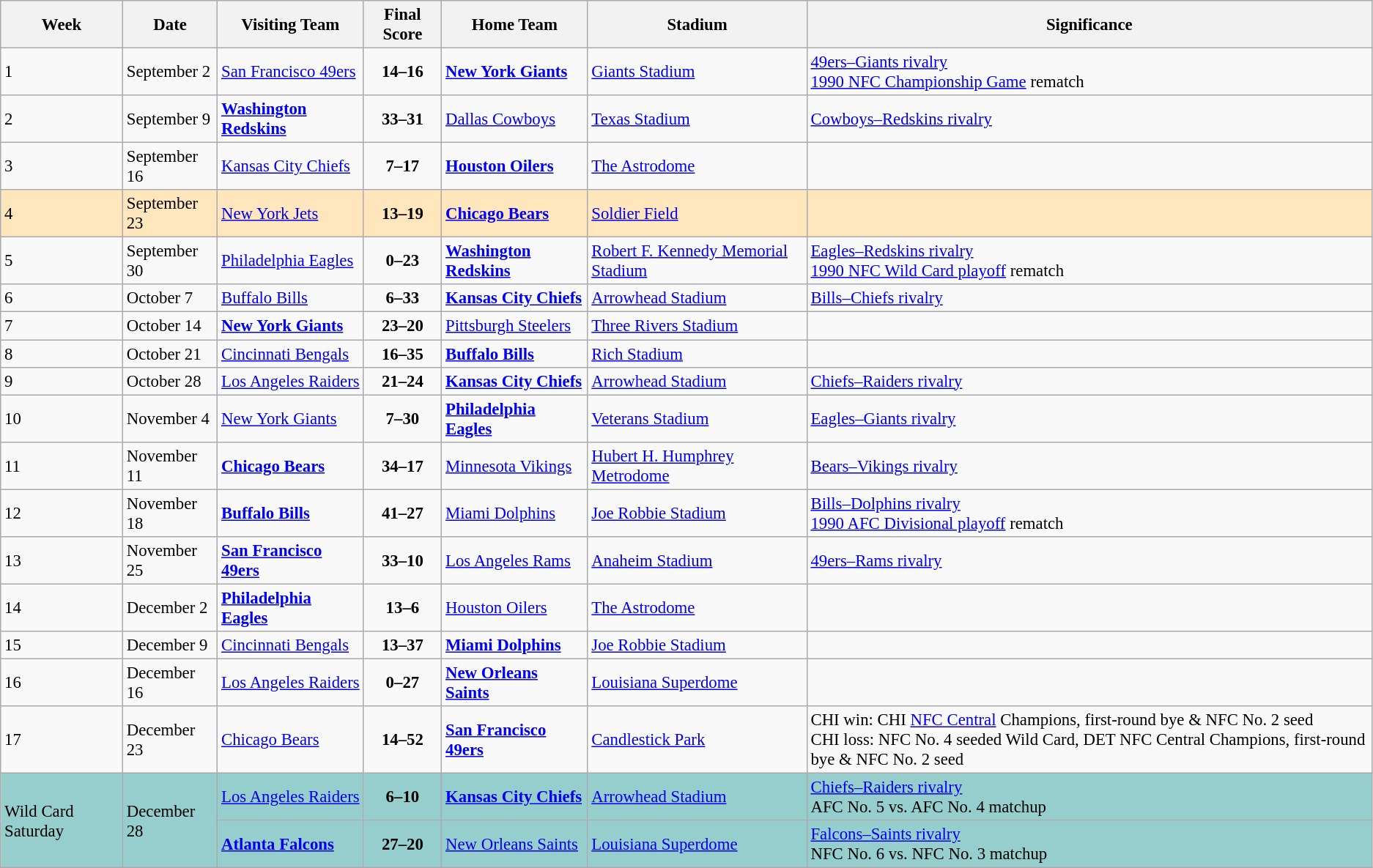<table class="wikitable" style= "font-size: 95%;">
<tr>
<th>Week</th>
<th>Date</th>
<th>Visiting Team</th>
<th>Final Score</th>
<th>Home Team</th>
<th>Stadium</th>
<th>Significance</th>
</tr>
<tr>
<td>1</td>
<td>September 2</td>
<td><a href='#'>San Francisco 49ers</a></td>
<td align="center"><strong>14–16</strong></td>
<td><strong><a href='#'>New York Giants</a></strong></td>
<td><a href='#'>Giants Stadium</a></td>
<td><a href='#'>49ers–Giants rivalry</a><br><a href='#'>1990 NFC Championship Game</a> rematch</td>
</tr>
<tr>
<td>2</td>
<td>September 9</td>
<td><strong><a href='#'>Washington Redskins</a></strong></td>
<td align="center"><strong>33–31</strong></td>
<td><a href='#'>Dallas Cowboys</a></td>
<td><a href='#'>Texas Stadium</a></td>
<td><a href='#'>Cowboys–Redskins rivalry</a></td>
</tr>
<tr>
<td>3</td>
<td>September 16</td>
<td><a href='#'>Kansas City Chiefs</a></td>
<td align="center"><strong>7–17</strong></td>
<td><strong><a href='#'>Houston Oilers</a></strong></td>
<td><a href='#'>The Astrodome</a></td>
<td></td>
</tr>
<tr bgcolor="#FFE6BD">
<td>4</td>
<td>September 23</td>
<td><a href='#'>New York Jets</a></td>
<td align="center"><strong>13–19</strong></td>
<td><strong><a href='#'>Chicago Bears</a></strong></td>
<td><a href='#'>Soldier Field</a></td>
<td></td>
</tr>
<tr>
<td>5</td>
<td>September 30</td>
<td><a href='#'>Philadelphia Eagles</a></td>
<td align="center"><strong>0–23</strong></td>
<td><strong><a href='#'>Washington Redskins</a></strong></td>
<td><a href='#'>Robert F. Kennedy Memorial Stadium</a></td>
<td><a href='#'>Eagles–Redskins rivalry</a><br><a href='#'>1990 NFC Wild Card playoff</a> rematch</td>
</tr>
<tr>
<td>6</td>
<td>October 7</td>
<td><a href='#'>Buffalo Bills</a></td>
<td align="center"><strong>6–33</strong></td>
<td><strong><a href='#'>Kansas City Chiefs</a></strong></td>
<td><a href='#'>Arrowhead Stadium</a></td>
<td><a href='#'>Bills–Chiefs rivalry</a></td>
</tr>
<tr>
<td>7</td>
<td>October 14</td>
<td><strong><a href='#'>New York Giants</a></strong></td>
<td align="center"><strong>23–20</strong></td>
<td><a href='#'>Pittsburgh Steelers</a></td>
<td><a href='#'>Three Rivers Stadium</a></td>
<td></td>
</tr>
<tr>
<td>8</td>
<td>October 21</td>
<td><a href='#'>Cincinnati Bengals</a></td>
<td align="center"><strong>16–35</strong></td>
<td><strong><a href='#'>Buffalo Bills</a></strong></td>
<td><a href='#'>Rich Stadium</a></td>
<td></td>
</tr>
<tr>
<td>9</td>
<td>October 28</td>
<td><a href='#'>Los Angeles Raiders</a></td>
<td align="center"><strong>21–24</strong></td>
<td><strong><a href='#'>Kansas City Chiefs</a></strong></td>
<td><a href='#'>Arrowhead Stadium</a></td>
<td><a href='#'>Chiefs–Raiders rivalry</a></td>
</tr>
<tr>
<td>10</td>
<td>November 4</td>
<td><a href='#'>New York Giants</a></td>
<td align="center"><strong>7–30</strong></td>
<td><strong><a href='#'>Philadelphia Eagles</a></strong></td>
<td><a href='#'>Veterans Stadium</a></td>
<td><a href='#'>Eagles–Giants rivalry</a></td>
</tr>
<tr>
<td>11</td>
<td>November 11</td>
<td><strong><a href='#'>Chicago Bears</a></strong></td>
<td align="center"><strong>34–17</strong></td>
<td><a href='#'>Minnesota Vikings</a></td>
<td><a href='#'>Hubert H. Humphrey Metrodome</a></td>
<td><a href='#'>Bears–Vikings rivalry</a></td>
</tr>
<tr>
<td>12</td>
<td>November 18</td>
<td><strong><a href='#'>Buffalo Bills</a></strong></td>
<td align="center"><strong>41–27</strong></td>
<td><a href='#'>Miami Dolphins</a></td>
<td><a href='#'>Joe Robbie Stadium</a></td>
<td><a href='#'>Bills–Dolphins rivalry</a><br><a href='#'>1990 AFC Divisional playoff</a> rematch</td>
</tr>
<tr>
<td>13</td>
<td>November 25</td>
<td><strong><a href='#'>San Francisco 49ers</a></strong></td>
<td align="center"><strong>33–10</strong></td>
<td><a href='#'>Los Angeles Rams</a></td>
<td><a href='#'>Anaheim Stadium</a></td>
<td><a href='#'>49ers–Rams rivalry</a></td>
</tr>
<tr>
<td>14</td>
<td>December 2</td>
<td><strong><a href='#'>Philadelphia Eagles</a></strong></td>
<td align="center"><strong>13–6</strong></td>
<td><a href='#'>Houston Oilers</a></td>
<td><a href='#'>The Astrodome</a></td>
<td></td>
</tr>
<tr>
<td>15</td>
<td>December 9</td>
<td><a href='#'>Cincinnati Bengals</a></td>
<td align="center"><strong>13–37</strong></td>
<td><strong><a href='#'>Miami Dolphins</a></strong></td>
<td><a href='#'>Joe Robbie Stadium</a></td>
<td></td>
</tr>
<tr>
<td>16</td>
<td>December 16</td>
<td><a href='#'>Los Angeles Raiders</a></td>
<td align="center"><strong>0–27</strong></td>
<td><strong><a href='#'>New Orleans Saints</a></strong></td>
<td><a href='#'>Louisiana Superdome</a></td>
<td></td>
</tr>
<tr>
<td>17</td>
<td>December 23</td>
<td><a href='#'>Chicago Bears</a></td>
<td align="center"><strong>14–52</strong></td>
<td><strong><a href='#'>San Francisco 49ers</a></strong></td>
<td><a href='#'>Candlestick Park</a></td>
<td>CHI win: CHI <a href='#'>NFC Central</a> Champions, first-round bye & NFC No. 2 seed<br> CHI loss: NFC No. 4 seeded Wild Card, DET NFC Central Champions, first-round bye & NFC No. 2 seed</td>
</tr>
<tr bgcolor="#96cdcd">
<td rowspan="2">Wild Card Saturday</td>
<td rowspan="2">December 28</td>
<td><a href='#'>Los Angeles Raiders</a></td>
<td align="center"><strong>6–10</strong></td>
<td><strong><a href='#'>Kansas City Chiefs</a></strong></td>
<td><a href='#'>Arrowhead Stadium</a></td>
<td><a href='#'>Chiefs–Raiders rivalry</a><br>AFC No. 5 vs. AFC No. 4 matchup</td>
</tr>
<tr bgcolor="#96cdcd">
<td><strong><a href='#'>Atlanta Falcons</a></strong></td>
<td align="center"><strong>27–20</strong></td>
<td><a href='#'>New Orleans Saints</a></td>
<td><a href='#'>Louisiana Superdome</a></td>
<td><a href='#'>Falcons–Saints rivalry</a><br>NFC No. 6 vs. NFC No. 3 matchup</td>
</tr>
</table>
